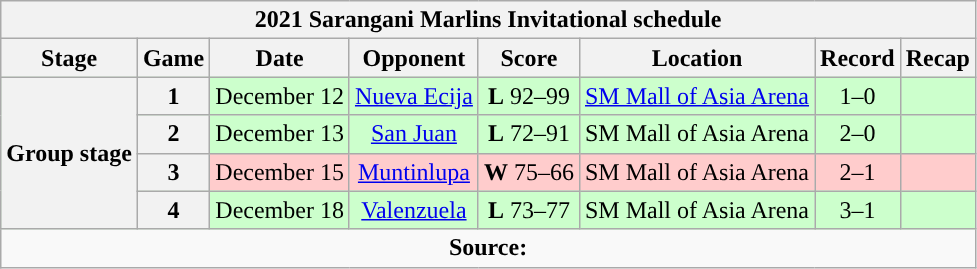<table class="wikitable" style="text-align:center">
<tr>
<th colspan=8>2021 Sarangani Marlins Invitational schedule</th>
</tr>
<tr>
<th>Stage</th>
<th>Game</th>
<th>Date</th>
<th>Opponent</th>
<th>Score</th>
<th>Location</th>
<th>Record</th>
<th>Recap<br></th>
</tr>
<tr style="background:#cfc">
<th rowspan=4>Group stage</th>
<th>1</th>
<td>December 12</td>
<td><a href='#'>Nueva Ecija</a></td>
<td><strong>L</strong> 92–99</td>
<td><a href='#'>SM Mall of Asia Arena</a></td>
<td>1–0</td>
<td></td>
</tr>
<tr style="background:#cfc">
<th>2</th>
<td>December 13</td>
<td><a href='#'>San Juan</a></td>
<td><strong>L</strong> 72–91</td>
<td>SM Mall of Asia Arena</td>
<td>2–0</td>
<td></td>
</tr>
<tr style="background:#fcc">
<th>3</th>
<td>December 15</td>
<td><a href='#'>Muntinlupa</a></td>
<td><strong>W</strong> 75–66</td>
<td>SM Mall of Asia Arena</td>
<td>2–1</td>
<td></td>
</tr>
<tr style="background:#cfc">
<th>4</th>
<td>December 18</td>
<td><a href='#'>Valenzuela</a></td>
<td><strong>L</strong> 73–77</td>
<td>SM Mall of Asia Arena</td>
<td>3–1</td>
<td></td>
</tr>
<tr>
<td colspan=8 align=center><strong>Source: </strong></td>
</tr>
</table>
